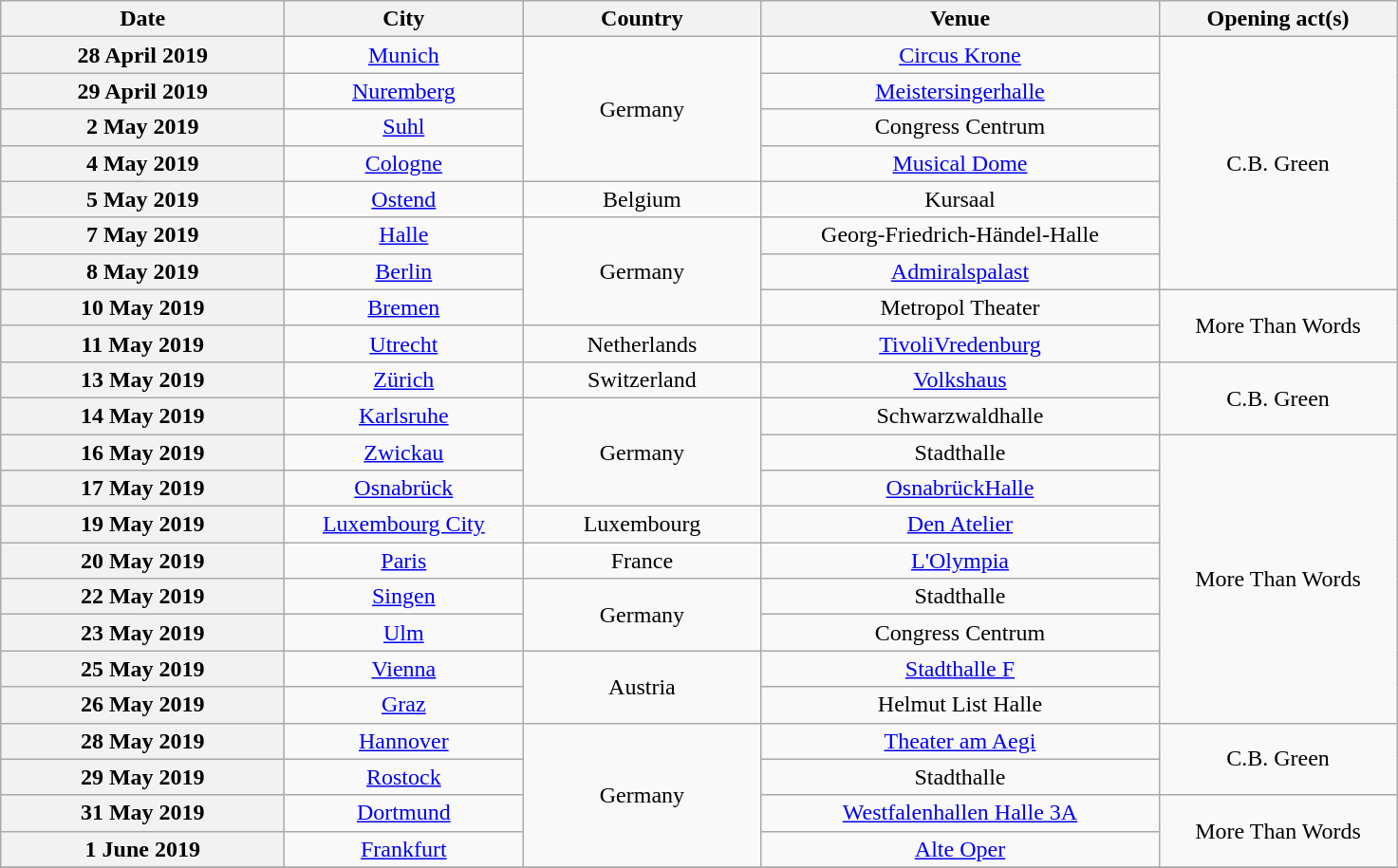<table class="wikitable plainrowheaders" style="text-align:center;">
<tr>
<th scope="col" style="width:12em;">Date</th>
<th scope="col" style="width:10em;">City</th>
<th scope="col" style="width:10em;">Country</th>
<th scope="col" style="width:17em;">Venue</th>
<th scope="col" style="width:10em;">Opening act(s)</th>
</tr>
<tr>
<th scope="row" style="text-align:center;">28 April 2019</th>
<td><a href='#'>Munich</a></td>
<td rowspan="4">Germany</td>
<td><a href='#'>Circus Krone</a></td>
<td rowspan="7">C.B. Green</td>
</tr>
<tr>
<th scope="row" style="text-align:center;">29 April 2019</th>
<td><a href='#'>Nuremberg</a></td>
<td><a href='#'>Meistersingerhalle</a></td>
</tr>
<tr>
<th scope="row" style="text-align:center;">2 May 2019</th>
<td><a href='#'>Suhl</a></td>
<td>Congress Centrum</td>
</tr>
<tr>
<th scope="row" style="text-align:center;">4 May 2019</th>
<td><a href='#'>Cologne</a></td>
<td><a href='#'>Musical Dome</a></td>
</tr>
<tr>
<th scope="row" style="text-align:center;">5 May 2019</th>
<td><a href='#'>Ostend</a></td>
<td>Belgium</td>
<td>Kursaal</td>
</tr>
<tr>
<th scope="row" style="text-align:center;">7 May 2019</th>
<td><a href='#'>Halle</a></td>
<td rowspan="3">Germany</td>
<td>Georg-Friedrich-Händel-Halle</td>
</tr>
<tr>
<th scope="row" style="text-align:center;">8 May 2019</th>
<td><a href='#'>Berlin</a></td>
<td><a href='#'>Admiralspalast</a></td>
</tr>
<tr>
<th scope="row" style="text-align:center;">10 May 2019</th>
<td><a href='#'>Bremen</a></td>
<td>Metropol Theater</td>
<td rowspan="2">More Than Words</td>
</tr>
<tr>
<th scope="row" style="text-align:center;">11 May 2019</th>
<td><a href='#'>Utrecht</a></td>
<td>Netherlands</td>
<td><a href='#'>TivoliVredenburg</a></td>
</tr>
<tr>
<th scope="row" style="text-align:center;">13 May 2019</th>
<td><a href='#'>Zürich</a></td>
<td>Switzerland</td>
<td><a href='#'>Volkshaus</a></td>
<td rowspan="2">C.B. Green</td>
</tr>
<tr>
<th scope="row" style="text-align:center;">14 May 2019</th>
<td><a href='#'>Karlsruhe</a></td>
<td rowspan="3">Germany</td>
<td>Schwarzwaldhalle</td>
</tr>
<tr>
<th scope="row" style="text-align:center;">16 May 2019</th>
<td><a href='#'>Zwickau</a></td>
<td>Stadthalle</td>
<td rowspan="8">More Than Words</td>
</tr>
<tr>
<th scope="row" style="text-align:center;">17 May 2019</th>
<td><a href='#'>Osnabrück</a></td>
<td><a href='#'>OsnabrückHalle</a></td>
</tr>
<tr>
<th scope="row" style="text-align:center;">19 May 2019</th>
<td><a href='#'>Luxembourg City</a></td>
<td>Luxembourg</td>
<td><a href='#'>Den Atelier</a></td>
</tr>
<tr>
<th scope="row" style="text-align:center;">20 May 2019</th>
<td><a href='#'>Paris</a></td>
<td>France</td>
<td><a href='#'>L'Olympia</a></td>
</tr>
<tr>
<th scope="row" style="text-align:center;">22 May 2019</th>
<td><a href='#'>Singen</a></td>
<td rowspan="2">Germany</td>
<td>Stadthalle</td>
</tr>
<tr>
<th scope="row" style="text-align:center;">23 May 2019</th>
<td><a href='#'>Ulm</a></td>
<td>Congress Centrum</td>
</tr>
<tr>
<th scope="row" style="text-align:center;">25 May 2019</th>
<td><a href='#'>Vienna</a></td>
<td rowspan="2">Austria</td>
<td><a href='#'>Stadthalle F</a></td>
</tr>
<tr>
<th scope="row" style="text-align:center;">26 May 2019</th>
<td><a href='#'>Graz</a></td>
<td>Helmut List Halle</td>
</tr>
<tr>
<th scope="row" style="text-align:center;">28 May 2019</th>
<td><a href='#'>Hannover</a></td>
<td rowspan="4">Germany</td>
<td><a href='#'>Theater am Aegi</a></td>
<td rowspan="2">C.B. Green</td>
</tr>
<tr>
<th scope="row" style="text-align:center;">29 May 2019</th>
<td><a href='#'>Rostock</a></td>
<td>Stadthalle</td>
</tr>
<tr>
<th scope="row" style="text-align:center;">31 May 2019</th>
<td><a href='#'>Dortmund</a></td>
<td><a href='#'>Westfalenhallen Halle 3A</a></td>
<td rowspan="2">More Than Words</td>
</tr>
<tr>
<th scope="row" style="text-align:center;">1 June 2019</th>
<td><a href='#'>Frankfurt</a></td>
<td><a href='#'>Alte Oper</a></td>
</tr>
<tr>
</tr>
</table>
